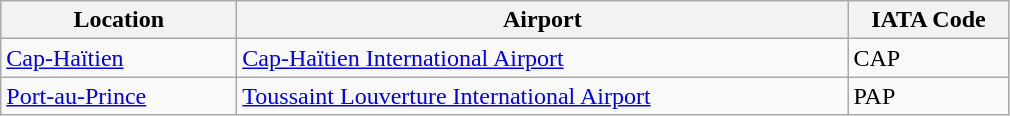<table class="wikitable">
<tr>
<th scope="col" style="width:150px;"><strong>Location</strong></th>
<th scope="col" style="width:400px;"><strong>Airport</strong></th>
<th scope="col" style="width:100px;"><strong>IATA Code</strong></th>
</tr>
<tr>
<td><a href='#'>Cap-Haïtien</a></td>
<td><a href='#'>Cap-Haïtien International Airport</a></td>
<td>CAP</td>
</tr>
<tr>
<td><a href='#'>Port-au-Prince</a></td>
<td><a href='#'>Toussaint Louverture International Airport</a></td>
<td>PAP</td>
</tr>
</table>
